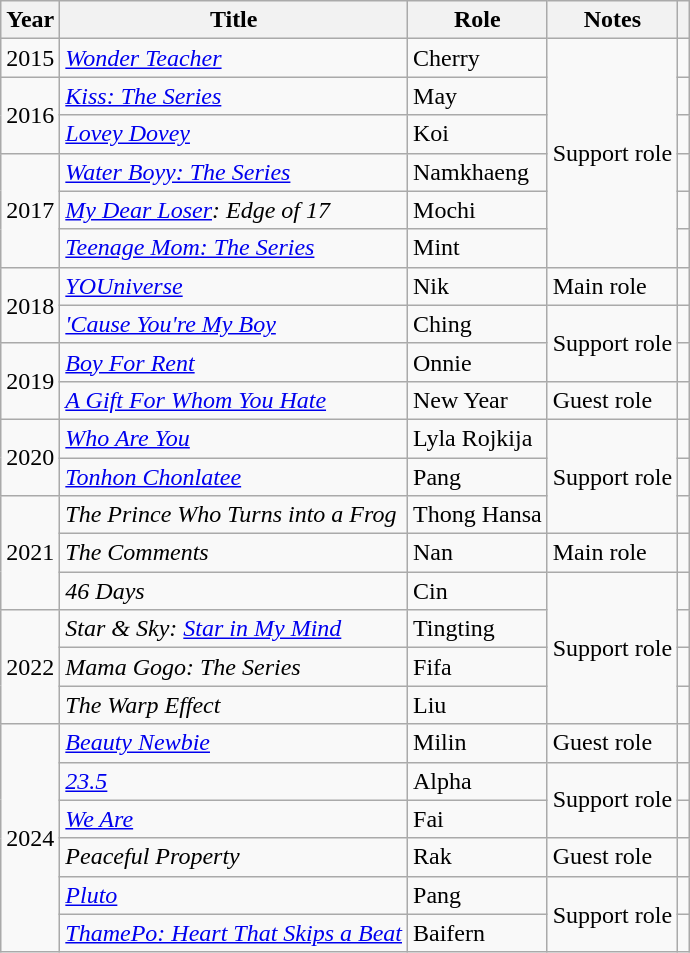<table class="wikitable sortable">
<tr>
<th scope="col">Year</th>
<th scope="col">Title</th>
<th scope="col">Role</th>
<th scope="col" class="unsortable">Notes</th>
<th scope="col" class="unsortable"></th>
</tr>
<tr>
<td>2015</td>
<td><em><a href='#'>Wonder Teacher</a></em></td>
<td>Cherry</td>
<td rowspan="6">Support role</td>
<td style="text-align: center;"></td>
</tr>
<tr>
<td rowspan="2">2016</td>
<td><em><a href='#'>Kiss: The Series</a></em></td>
<td>May</td>
<td style="text-align: center;"></td>
</tr>
<tr>
<td><em><a href='#'>Lovey Dovey</a></em></td>
<td>Koi</td>
<td style="text-align: center;"></td>
</tr>
<tr>
<td rowspan="3">2017</td>
<td><em><a href='#'>Water Boyy: The Series</a></em></td>
<td>Namkhaeng</td>
<td style="text-align: center;"></td>
</tr>
<tr>
<td><em><a href='#'>My Dear Loser</a>: Edge of 17</em></td>
<td>Mochi</td>
<td style="text-align: center;"></td>
</tr>
<tr>
<td><em><a href='#'>Teenage Mom: The Series</a></em></td>
<td>Mint</td>
<td style="text-align: center;"></td>
</tr>
<tr>
<td rowspan="2">2018</td>
<td><em><a href='#'>YOUniverse</a></em></td>
<td>Nik</td>
<td>Main role</td>
<td style="text-align: center;"></td>
</tr>
<tr>
<td><em><a href='#'>'Cause You're My Boy</a></em></td>
<td>Ching</td>
<td rowspan="2">Support role</td>
<td style="text-align: center;"></td>
</tr>
<tr>
<td rowspan="2">2019</td>
<td><em><a href='#'>Boy For Rent</a></em></td>
<td>Onnie</td>
<td style="text-align: center;"></td>
</tr>
<tr>
<td><em><a href='#'>A Gift For Whom You Hate</a></em></td>
<td>New Year</td>
<td>Guest role</td>
<td style="text-align: center;"></td>
</tr>
<tr>
<td rowspan="2">2020</td>
<td><em><a href='#'>Who Are You</a></em></td>
<td>Lyla Rojkija</td>
<td rowspan="3">Support role</td>
<td style="text-align: center;"></td>
</tr>
<tr>
<td><em><a href='#'>Tonhon Chonlatee</a></em></td>
<td>Pang</td>
<td style="text-align: center;"></td>
</tr>
<tr>
<td rowspan="3">2021</td>
<td><em>The Prince Who Turns into a Frog</em></td>
<td>Thong Hansa</td>
<td style="text-align: center;"></td>
</tr>
<tr>
<td><em>The Comments</em></td>
<td>Nan</td>
<td>Main role</td>
<td style="text-align: center;"></td>
</tr>
<tr>
<td><em>46 Days</em></td>
<td>Cin</td>
<td rowspan="4">Support role</td>
<td style="text-align: center;"></td>
</tr>
<tr>
<td rowspan="3">2022</td>
<td><em>Star & Sky: <a href='#'>Star in My Mind</a></em></td>
<td>Tingting</td>
<td style="text-align: center;"></td>
</tr>
<tr>
<td><em>Mama Gogo: The Series</em></td>
<td>Fifa</td>
<td style="text-align: center;"></td>
</tr>
<tr>
<td><em>The Warp Effect</em></td>
<td>Liu</td>
<td style="text-align: center;"></td>
</tr>
<tr>
<td rowspan="6">2024</td>
<td><em><a href='#'>Beauty Newbie</a></em></td>
<td>Milin</td>
<td>Guest role</td>
<td style="text-align: center;"></td>
</tr>
<tr>
<td><em><a href='#'>23.5</a></em></td>
<td>Alpha</td>
<td rowspan="2">Support role</td>
<td style="text-align: center;"></td>
</tr>
<tr>
<td><em><a href='#'>We Are</a></em></td>
<td>Fai</td>
<td style="text-align: center;"></td>
</tr>
<tr>
<td><em>Peaceful Property</em></td>
<td>Rak</td>
<td>Guest role</td>
<td style="text-align: center;"></td>
</tr>
<tr>
<td><em><a href='#'>Pluto</a></em></td>
<td>Pang</td>
<td rowspan="2">Support role</td>
<td style="text-align: center;"></td>
</tr>
<tr>
<td><em><a href='#'>ThamePo: Heart That Skips a Beat</a></em></td>
<td>Baifern</td>
<td style="text-align: center;"></td>
</tr>
</table>
